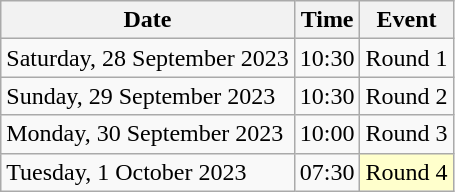<table class = "wikitable">
<tr>
<th>Date</th>
<th>Time</th>
<th>Event</th>
</tr>
<tr>
<td>Saturday, 28 September 2023</td>
<td>10:30</td>
<td>Round 1</td>
</tr>
<tr>
<td>Sunday, 29 September 2023</td>
<td>10:30</td>
<td>Round 2</td>
</tr>
<tr>
<td>Monday, 30 September 2023</td>
<td>10:00</td>
<td>Round 3</td>
</tr>
<tr>
<td>Tuesday, 1 October 2023</td>
<td>07:30</td>
<td style="background:#ffffcc;">Round 4</td>
</tr>
</table>
